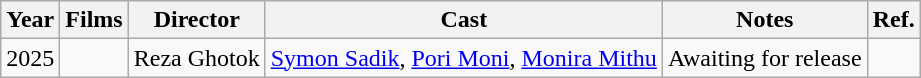<table class="wikitable">
<tr>
<th>Year</th>
<th>Films</th>
<th>Director</th>
<th>Cast</th>
<th>Notes</th>
<th>Ref.</th>
</tr>
<tr>
<td>2025</td>
<td></td>
<td>Reza Ghotok</td>
<td><a href='#'>Symon Sadik</a>, <a href='#'>Pori Moni</a>, <a href='#'>Monira Mithu</a></td>
<td>Awaiting for release</td>
<td></td>
</tr>
</table>
